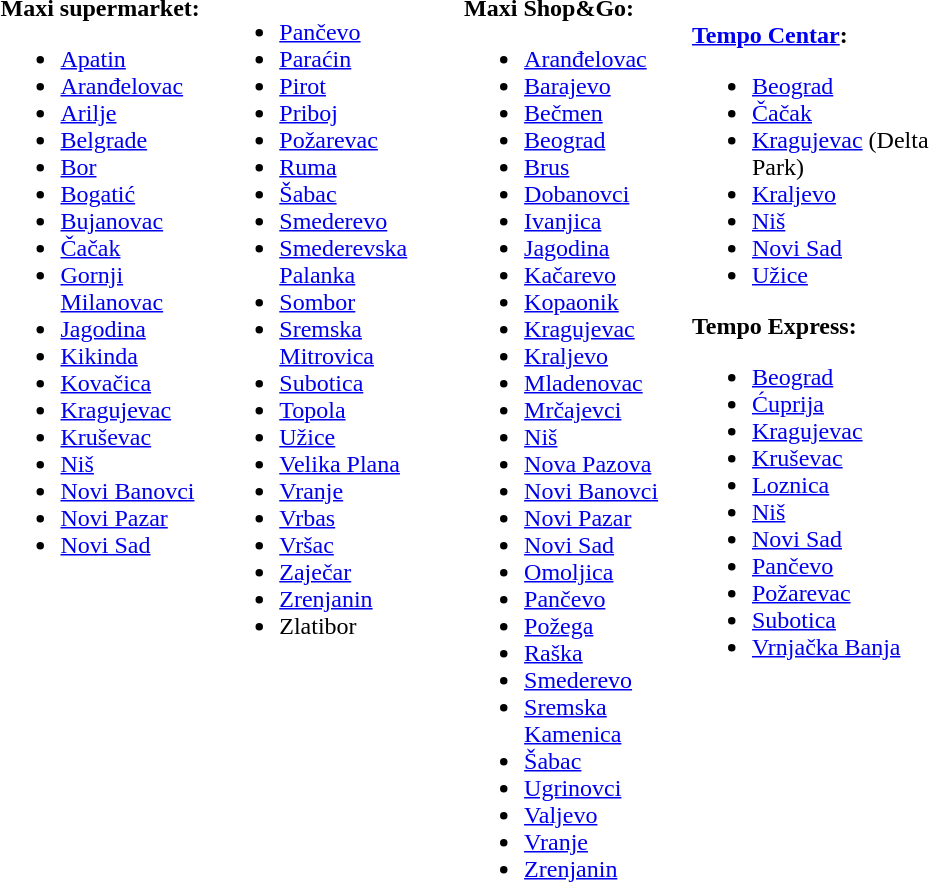<table width="50%">
<tr>
<td valign="top"><br><strong>Maxi supermarket:</strong><ul><li><a href='#'>Apatin</a></li><li><a href='#'>Aranđelovac</a></li><li><a href='#'>Arilje</a></li><li><a href='#'>Belgrade</a></li><li><a href='#'>Bor</a></li><li><a href='#'>Bogatić</a></li><li><a href='#'>Bujanovac</a></li><li><a href='#'>Čačak</a></li><li><a href='#'>Gornji Milanovac</a></li><li><a href='#'>Jagodina</a></li><li><a href='#'>Kikinda</a></li><li><a href='#'>Kovačica</a></li><li><a href='#'>Kragujevac</a></li><li><a href='#'>Kruševac</a></li><li><a href='#'>Niš</a></li><li><a href='#'>Novi Banovci</a></li><li><a href='#'>Novi Pazar</a></li><li><a href='#'>Novi Sad</a></li></ul></td>
<td valign="top"><br><ul><li><a href='#'>Pančevo</a></li><li><a href='#'>Paraćin</a></li><li><a href='#'>Pirot</a></li><li><a href='#'>Priboj</a></li><li><a href='#'>Požarevac</a></li><li><a href='#'>Ruma</a></li><li><a href='#'>Šabac</a></li><li><a href='#'>Smederevo</a></li><li><a href='#'>Smederevska Palanka</a></li><li><a href='#'>Sombor</a></li><li><a href='#'>Sremska Mitrovica</a></li><li><a href='#'>Subotica</a></li><li><a href='#'>Topola</a></li><li><a href='#'>Užice</a></li><li><a href='#'>Velika Plana</a></li><li><a href='#'>Vranje</a></li><li><a href='#'>Vrbas</a></li><li><a href='#'>Vršac</a></li><li><a href='#'>Zaječar</a></li><li><a href='#'>Zrenjanin</a></li><li>Zlatibor</li></ul></td>
<td valign="top"><br><strong>Maxi Shop&Go:</strong><ul><li><a href='#'>Aranđelovac</a></li><li><a href='#'>Barajevo</a></li><li><a href='#'>Bečmen</a></li><li><a href='#'>Beograd</a></li><li><a href='#'>Brus</a></li><li><a href='#'>Dobanovci</a></li><li><a href='#'>Ivanjica</a></li><li><a href='#'>Jagodina</a></li><li><a href='#'>Kačarevo</a></li><li><a href='#'>Kopaonik</a></li><li><a href='#'>Kragujevac</a></li><li><a href='#'>Kraljevo</a></li><li><a href='#'>Mladenovac</a></li><li><a href='#'>Mrčajevci</a></li><li><a href='#'>Niš</a></li><li><a href='#'>Nova Pazova</a></li><li><a href='#'>Novi Banovci</a></li><li><a href='#'>Novi Pazar</a></li><li><a href='#'>Novi Sad</a></li><li><a href='#'>Omoljica</a></li><li><a href='#'>Pančevo</a></li><li><a href='#'>Požega</a></li><li><a href='#'>Raška</a></li><li><a href='#'>Smederevo</a></li><li><a href='#'>Sremska Kamenica</a></li><li><a href='#'>Šabac</a></li><li><a href='#'>Ugrinovci</a></li><li><a href='#'>Valjevo</a></li><li><a href='#'>Vranje</a></li><li><a href='#'>Zrenjanin</a></li></ul></td>
<td valign="top"><br><br>
<strong><a href='#'>Tempo Centar</a>:</strong><ul><li><a href='#'>Beograd</a></li><li><a href='#'>Čačak</a></li><li><a href='#'>Kragujevac</a> (Delta Park)</li><li><a href='#'>Kraljevo</a></li><li><a href='#'>Niš</a></li><li><a href='#'>Novi Sad</a></li><li><a href='#'>Užice</a></li></ul><strong>Tempo Express:</strong><ul><li><a href='#'>Beograd</a></li><li><a href='#'>Ćuprija</a></li><li><a href='#'>Kragujevac</a></li><li><a href='#'>Kruševac</a></li><li><a href='#'>Loznica</a></li><li><a href='#'>Niš</a></li><li><a href='#'>Novi Sad</a></li><li><a href='#'>Pančevo</a></li><li><a href='#'>Požarevac</a></li><li><a href='#'>Subotica</a></li><li><a href='#'>Vrnjačka Banja</a></li></ul></td>
</tr>
</table>
